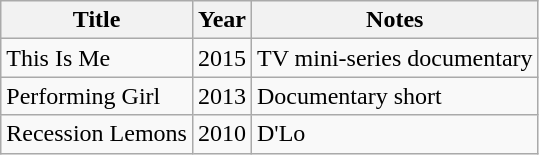<table class="wikitable">
<tr>
<th>Title</th>
<th>Year</th>
<th>Notes</th>
</tr>
<tr>
<td>This Is Me</td>
<td>2015</td>
<td>TV mini-series documentary</td>
</tr>
<tr>
<td>Performing Girl</td>
<td>2013</td>
<td>Documentary short</td>
</tr>
<tr>
<td>Recession Lemons</td>
<td>2010</td>
<td>D'Lo</td>
</tr>
</table>
